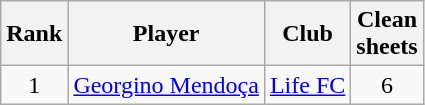<table class="wikitable" style="text-align:center">
<tr>
<th>Rank</th>
<th>Player</th>
<th>Club</th>
<th>Clean<br>sheets</th>
</tr>
<tr>
<td>1</td>
<td align=left> <a href='#'>Georgino Mendoça</a></td>
<td><a href='#'>Life FC</a></td>
<td>6</td>
</tr>
</table>
